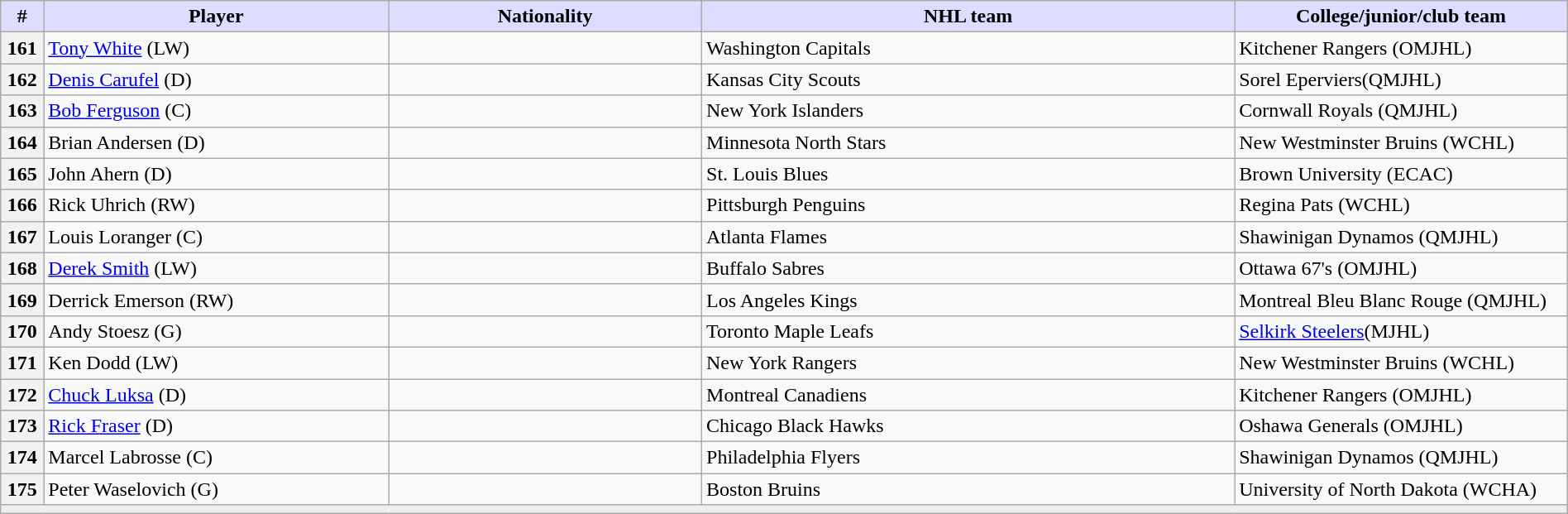<table class="wikitable" style="width: 100%">
<tr>
<th style="background:#ddf; width:2.75%;">#</th>
<th style="background:#ddf; width:22.0%;">Player</th>
<th style="background:#ddf; width:20.0%;">Nationality</th>
<th style="background:#ddf; width:34.0%;">NHL team</th>
<th style="background:#ddf; width:100.0%;">College/junior/club team</th>
</tr>
<tr>
<th>161</th>
<td><a href='#'>Tony White</a> (LW)</td>
<td></td>
<td>Washington Capitals</td>
<td>Kitchener Rangers (OMJHL)</td>
</tr>
<tr>
<th>162</th>
<td><a href='#'>Denis Carufel</a> (D)</td>
<td></td>
<td>Kansas City Scouts</td>
<td>Sorel Eperviers(QMJHL)</td>
</tr>
<tr>
<th>163</th>
<td><a href='#'>Bob Ferguson</a> (C)</td>
<td></td>
<td>New York Islanders</td>
<td>Cornwall Royals (QMJHL)</td>
</tr>
<tr>
<th>164</th>
<td>Brian Andersen (D)</td>
<td></td>
<td>Minnesota North Stars</td>
<td>New Westminster Bruins (WCHL)</td>
</tr>
<tr>
<th>165</th>
<td>John Ahern (D)</td>
<td></td>
<td>St. Louis Blues</td>
<td>Brown University (ECAC)</td>
</tr>
<tr>
<th>166</th>
<td>Rick Uhrich (RW)</td>
<td></td>
<td>Pittsburgh Penguins</td>
<td>Regina Pats (WCHL)</td>
</tr>
<tr>
<th>167</th>
<td>Louis Loranger (C)</td>
<td></td>
<td>Atlanta Flames</td>
<td>Shawinigan Dynamos (QMJHL)</td>
</tr>
<tr>
<th>168</th>
<td><a href='#'>Derek Smith</a> (LW)</td>
<td></td>
<td>Buffalo Sabres</td>
<td>Ottawa 67's (OMJHL)</td>
</tr>
<tr>
<th>169</th>
<td>Derrick Emerson (RW)</td>
<td></td>
<td>Los Angeles Kings</td>
<td>Montreal Bleu Blanc Rouge (QMJHL)</td>
</tr>
<tr>
<th>170</th>
<td>Andy Stoesz (G)</td>
<td></td>
<td>Toronto Maple Leafs</td>
<td><a href='#'>Selkirk Steelers</a>(MJHL)</td>
</tr>
<tr>
<th>171</th>
<td>Ken Dodd (LW)</td>
<td></td>
<td>New York Rangers</td>
<td>New Westminster Bruins (WCHL)</td>
</tr>
<tr>
<th>172</th>
<td><a href='#'>Chuck Luksa</a> (D)</td>
<td></td>
<td>Montreal Canadiens</td>
<td>Kitchener Rangers (OMJHL)</td>
</tr>
<tr>
<th>173</th>
<td><a href='#'>Rick Fraser</a> (D)</td>
<td></td>
<td>Chicago Black Hawks</td>
<td>Oshawa Generals (OMJHL)</td>
</tr>
<tr>
<th>174</th>
<td>Marcel Labrosse (C)</td>
<td></td>
<td>Philadelphia Flyers</td>
<td>Shawinigan Dynamos (QMJHL)</td>
</tr>
<tr>
<th>175</th>
<td>Peter Waselovich (G)</td>
<td></td>
<td>Boston Bruins</td>
<td>University of North Dakota (WCHA)</td>
</tr>
<tr>
<td style="text-align:center; background:#efefef" colspan="6"></td>
</tr>
</table>
